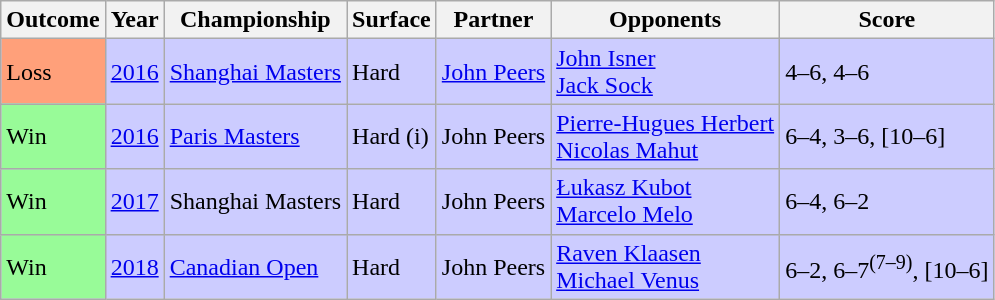<table class="sortable wikitable">
<tr>
<th>Outcome</th>
<th>Year</th>
<th>Championship</th>
<th>Surface</th>
<th>Partner</th>
<th>Opponents</th>
<th class="unsortable">Score</th>
</tr>
<tr bgcolor=CCCCFF>
<td bgcolor=FFA07A>Loss</td>
<td><a href='#'>2016</a></td>
<td><a href='#'>Shanghai Masters</a></td>
<td>Hard</td>
<td> <a href='#'>John Peers</a></td>
<td> <a href='#'>John Isner</a><br> <a href='#'>Jack Sock</a></td>
<td>4–6, 4–6</td>
</tr>
<tr bgcolor=CCCCFF>
<td bgcolor=#98FB98>Win</td>
<td><a href='#'>2016</a></td>
<td><a href='#'>Paris Masters</a></td>
<td>Hard (i)</td>
<td> John Peers</td>
<td> <a href='#'>Pierre-Hugues Herbert</a><br> <a href='#'>Nicolas Mahut</a></td>
<td>6–4, 3–6, [10–6]</td>
</tr>
<tr bgcolor=CCCCFF>
<td bgcolor=#98FB98>Win</td>
<td><a href='#'>2017</a></td>
<td>Shanghai Masters</td>
<td>Hard</td>
<td> John Peers</td>
<td> <a href='#'>Łukasz Kubot</a><br> <a href='#'>Marcelo Melo</a></td>
<td>6–4, 6–2</td>
</tr>
<tr bgcolor=CCCCFF>
<td bgcolor=#98FB98>Win</td>
<td><a href='#'>2018</a></td>
<td><a href='#'>Canadian Open</a></td>
<td>Hard</td>
<td> John Peers</td>
<td> <a href='#'>Raven Klaasen</a><br> <a href='#'>Michael Venus</a></td>
<td>6–2, 6–7<sup>(7–9)</sup>, [10–6]</td>
</tr>
</table>
